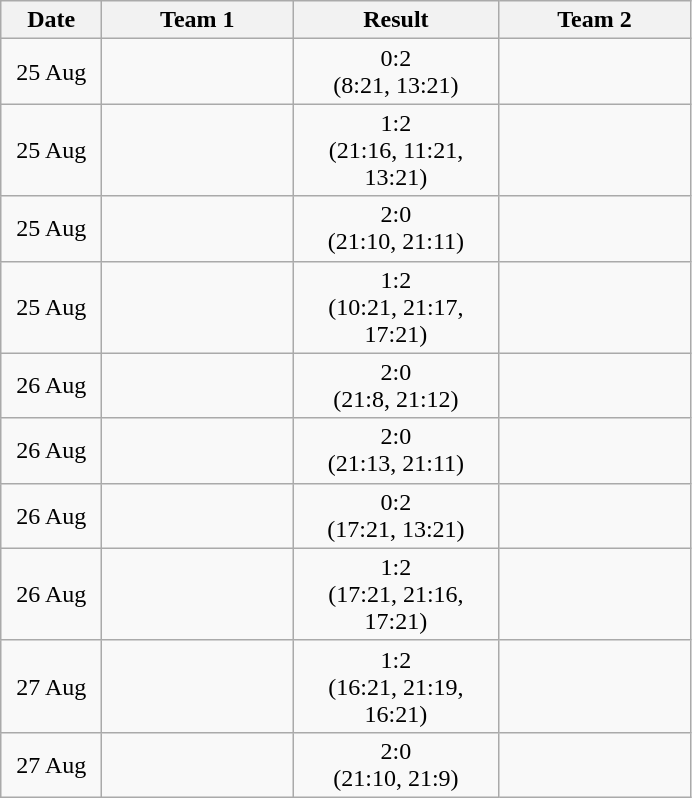<table class="wikitable" style="text-align:center">
<tr>
<th width=60>Date</th>
<th width=120>Team 1</th>
<th width=130>Result</th>
<th width=120>Team 2</th>
</tr>
<tr>
<td>25 Aug</td>
<td style="text-align:right;"></td>
<td>0:2 <br> (8:21, 13:21)</td>
<td style="text-align:left;"></td>
</tr>
<tr>
<td>25 Aug</td>
<td style="text-align:right;"></td>
<td>1:2 <br> (21:16, 11:21, 13:21)</td>
<td style="text-align:left;"></td>
</tr>
<tr>
<td>25 Aug</td>
<td style="text-align:right;"></td>
<td>2:0 <br> (21:10, 21:11)</td>
<td style="text-align:left;"></td>
</tr>
<tr>
<td>25 Aug</td>
<td style="text-align:right;"></td>
<td>1:2 <br> (10:21, 21:17, 17:21)</td>
<td style="text-align:left;"></td>
</tr>
<tr>
<td>26 Aug</td>
<td style="text-align:right;"></td>
<td>2:0 <br> (21:8, 21:12)</td>
<td style="text-align:left;"></td>
</tr>
<tr>
<td>26 Aug</td>
<td style="text-align:right;"></td>
<td>2:0 <br> (21:13, 21:11)</td>
<td style="text-align:left;"></td>
</tr>
<tr>
<td>26 Aug</td>
<td style="text-align:right;"></td>
<td>0:2 <br> (17:21, 13:21)</td>
<td style="text-align:left;"></td>
</tr>
<tr>
<td>26 Aug</td>
<td style="text-align:right;"></td>
<td>1:2 <br> (17:21, 21:16, 17:21)</td>
<td style="text-align:left;"></td>
</tr>
<tr>
<td>27 Aug</td>
<td style="text-align:right;"></td>
<td>1:2 <br> (16:21, 21:19, 16:21)</td>
<td style="text-align:left;"></td>
</tr>
<tr>
<td>27 Aug</td>
<td style="text-align:right;"></td>
<td>2:0 <br> (21:10, 21:9)</td>
<td style="text-align:left;"></td>
</tr>
</table>
